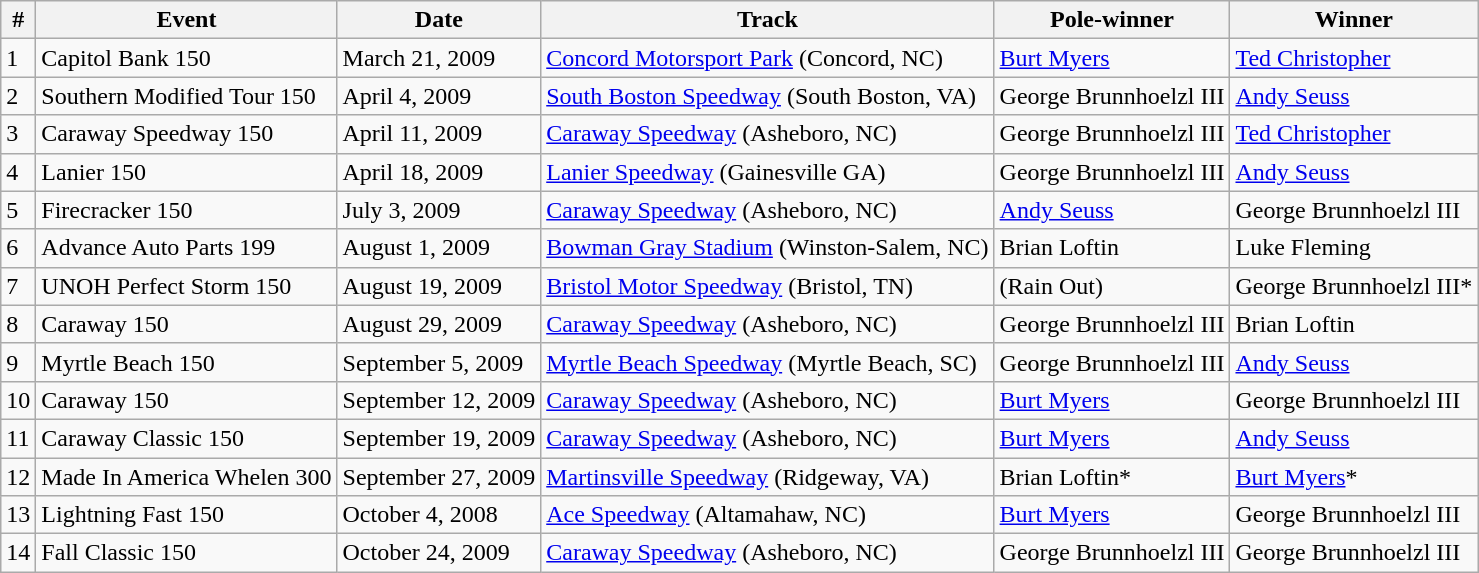<table class="wikitable">
<tr>
<th>#</th>
<th>Event</th>
<th>Date</th>
<th>Track</th>
<th>Pole-winner</th>
<th>Winner</th>
</tr>
<tr>
<td>1</td>
<td>Capitol Bank 150</td>
<td>March 21, 2009</td>
<td><a href='#'>Concord Motorsport Park</a> (Concord, NC)</td>
<td><a href='#'>Burt Myers</a></td>
<td><a href='#'>Ted Christopher</a></td>
</tr>
<tr>
<td>2</td>
<td>Southern Modified Tour 150</td>
<td>April 4, 2009</td>
<td><a href='#'>South Boston Speedway</a> (South Boston, VA)</td>
<td>George Brunnhoelzl III</td>
<td><a href='#'>Andy Seuss</a></td>
</tr>
<tr>
<td>3</td>
<td>Caraway Speedway 150</td>
<td>April 11, 2009</td>
<td><a href='#'>Caraway Speedway</a> (Asheboro, NC)</td>
<td>George Brunnhoelzl III</td>
<td><a href='#'>Ted Christopher</a></td>
</tr>
<tr>
<td>4</td>
<td>Lanier 150</td>
<td>April 18, 2009</td>
<td><a href='#'>Lanier Speedway</a> (Gainesville GA)</td>
<td>George Brunnhoelzl III</td>
<td><a href='#'>Andy Seuss</a></td>
</tr>
<tr>
<td>5</td>
<td>Firecracker 150</td>
<td>July 3, 2009</td>
<td><a href='#'>Caraway Speedway</a> (Asheboro, NC)</td>
<td><a href='#'>Andy Seuss</a></td>
<td>George Brunnhoelzl III</td>
</tr>
<tr>
<td>6</td>
<td>Advance Auto Parts 199</td>
<td>August 1, 2009</td>
<td><a href='#'>Bowman Gray Stadium</a> (Winston-Salem, NC)</td>
<td>Brian Loftin</td>
<td>Luke Fleming</td>
</tr>
<tr>
<td>7</td>
<td>UNOH Perfect Storm 150</td>
<td>August 19, 2009</td>
<td><a href='#'>Bristol Motor Speedway</a> (Bristol, TN)</td>
<td>(Rain Out)</td>
<td>George Brunnhoelzl III*</td>
</tr>
<tr>
<td>8</td>
<td>Caraway 150</td>
<td>August 29, 2009</td>
<td><a href='#'>Caraway Speedway</a> (Asheboro, NC)</td>
<td>George Brunnhoelzl III</td>
<td>Brian Loftin</td>
</tr>
<tr>
<td>9</td>
<td>Myrtle Beach 150</td>
<td>September 5, 2009</td>
<td><a href='#'>Myrtle Beach Speedway</a> (Myrtle Beach, SC)</td>
<td>George Brunnhoelzl III</td>
<td><a href='#'>Andy Seuss</a></td>
</tr>
<tr>
<td>10</td>
<td>Caraway 150</td>
<td>September 12, 2009</td>
<td><a href='#'>Caraway Speedway</a> (Asheboro, NC)</td>
<td><a href='#'>Burt Myers</a></td>
<td>George Brunnhoelzl III</td>
</tr>
<tr>
<td>11</td>
<td>Caraway Classic 150</td>
<td>September 19, 2009</td>
<td><a href='#'>Caraway Speedway</a> (Asheboro, NC)</td>
<td><a href='#'>Burt Myers</a></td>
<td><a href='#'>Andy Seuss</a></td>
</tr>
<tr>
<td>12</td>
<td>Made In America Whelen 300</td>
<td>September 27, 2009</td>
<td><a href='#'>Martinsville Speedway</a> (Ridgeway, VA)</td>
<td>Brian Loftin*</td>
<td><a href='#'>Burt Myers</a>*</td>
</tr>
<tr>
<td>13</td>
<td>Lightning Fast 150</td>
<td>October 4, 2008</td>
<td><a href='#'>Ace Speedway</a> (Altamahaw, NC)</td>
<td><a href='#'>Burt Myers</a></td>
<td>George Brunnhoelzl III</td>
</tr>
<tr>
<td>14</td>
<td>Fall Classic 150</td>
<td>October 24, 2009</td>
<td><a href='#'>Caraway Speedway</a> (Asheboro, NC)</td>
<td>George Brunnhoelzl III</td>
<td>George Brunnhoelzl III</td>
</tr>
</table>
